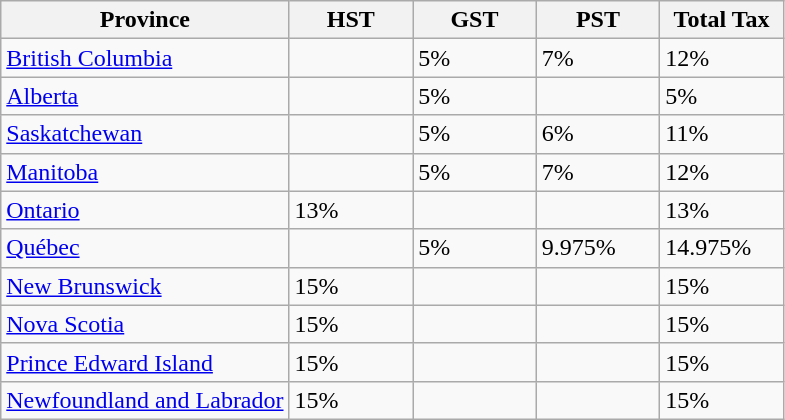<table class="wikitable">
<tr>
<th>Province</th>
<th width="75">HST</th>
<th width="75">GST</th>
<th width="75">PST</th>
<th width="75">Total Tax</th>
</tr>
<tr>
<td><a href='#'>British Columbia</a></td>
<td></td>
<td>5%</td>
<td>7%</td>
<td>12%</td>
</tr>
<tr>
<td><a href='#'>Alberta</a></td>
<td></td>
<td>5%</td>
<td></td>
<td>5%</td>
</tr>
<tr>
<td><a href='#'>Saskatchewan</a></td>
<td></td>
<td>5%</td>
<td>6%</td>
<td>11%</td>
</tr>
<tr>
<td><a href='#'>Manitoba</a></td>
<td></td>
<td>5%</td>
<td>7%</td>
<td>12%</td>
</tr>
<tr>
<td><a href='#'>Ontario</a></td>
<td>13%</td>
<td></td>
<td></td>
<td>13%</td>
</tr>
<tr>
<td><a href='#'>Québec</a></td>
<td></td>
<td>5%</td>
<td>9.975%</td>
<td>14.975%</td>
</tr>
<tr>
<td><a href='#'>New Brunswick</a></td>
<td>15%</td>
<td></td>
<td></td>
<td>15%</td>
</tr>
<tr>
<td><a href='#'>Nova Scotia</a></td>
<td>15%</td>
<td></td>
<td></td>
<td>15%</td>
</tr>
<tr>
<td><a href='#'>Prince Edward Island</a></td>
<td>15%</td>
<td></td>
<td></td>
<td>15%</td>
</tr>
<tr>
<td><a href='#'>Newfoundland and Labrador</a></td>
<td>15%</td>
<td></td>
<td></td>
<td>15%</td>
</tr>
</table>
